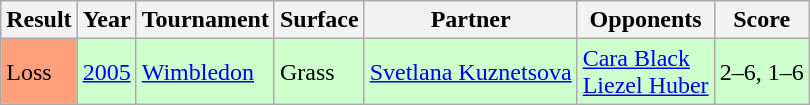<table class="sortable wikitable">
<tr>
<th>Result</th>
<th>Year</th>
<th>Tournament</th>
<th>Surface</th>
<th>Partner</th>
<th>Opponents</th>
<th class="unsortable">Score</th>
</tr>
<tr bgcolor=CCFFCC>
<td style="background:#ffa07a;">Loss</td>
<td><a href='#'>2005</a></td>
<td><a href='#'>Wimbledon</a></td>
<td>Grass</td>
<td> <a href='#'>Svetlana Kuznetsova</a></td>
<td> <a href='#'>Cara Black</a> <br>  <a href='#'>Liezel Huber</a></td>
<td>2–6, 1–6</td>
</tr>
</table>
